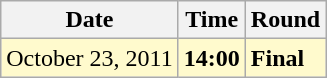<table class="wikitable">
<tr>
<th>Date</th>
<th>Time</th>
<th>Round</th>
</tr>
<tr style=background:lemonchiffon>
<td>October 23, 2011</td>
<td><strong>14:00</strong></td>
<td><strong>Final</strong></td>
</tr>
</table>
